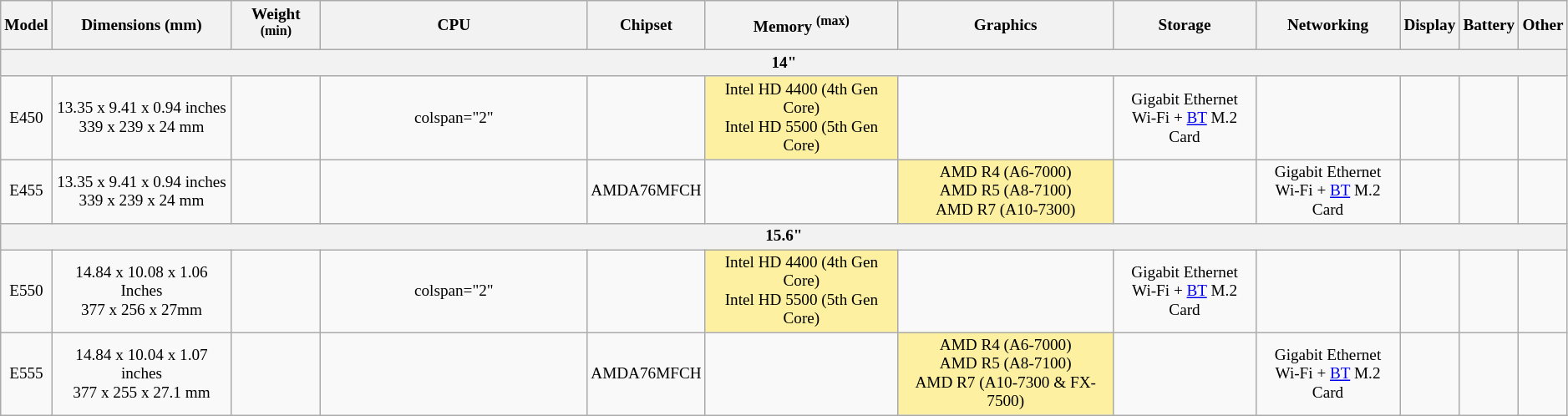<table class="wikitable" style="font-size: 80%; text-align: center; min-width: 80%;">
<tr>
<th>Model</th>
<th>Dimensions (mm)</th>
<th>Weight <sup>(min)</sup></th>
<th style="width:17%">CPU</th>
<th>Chipset</th>
<th>Memory <sup>(max)</sup></th>
<th>Graphics</th>
<th>Storage</th>
<th>Networking</th>
<th>Display</th>
<th>Battery</th>
<th>Other</th>
</tr>
<tr>
<th colspan="12">14"</th>
</tr>
<tr>
<td>E450</td>
<td>13.35 x 9.41 x 0.94 inches<br> 339 x 239 x 24 mm</td>
<td></td>
<td>colspan="2" </td>
<td></td>
<td style="background:#fdf1a1;">Intel HD 4400 (4th Gen Core)<br> Intel HD 5500 (5th Gen Core)<br> </td>
<td></td>
<td>Gigabit Ethernet<br>Wi-Fi + <a href='#'>BT</a> M.2 Card</td>
<td></td>
<td></td>
<td></td>
</tr>
<tr>
<td>E455</td>
<td>13.35 x 9.41 x 0.94 inches<br> 339 x 239 x 24 mm</td>
<td></td>
<td></td>
<td>AMDA76MFCH</td>
<td></td>
<td style="background:#fdf1a1;">AMD R4 (A6-7000)<br> AMD R5 (A8-7100)<br> AMD R7 (A10-7300)<br></td>
<td></td>
<td>Gigabit Ethernet<br>Wi-Fi + <a href='#'>BT</a> M.2 Card</td>
<td></td>
<td></td>
<td></td>
</tr>
<tr>
<th colspan="12">15.6"</th>
</tr>
<tr>
<td>E550</td>
<td>14.84 x 10.08 x 1.06 Inches<br> 377 x 256 x 27mm</td>
<td></td>
<td>colspan="2" </td>
<td></td>
<td style="background:#fdf1a1;">Intel HD 4400 (4th Gen Core)<br> Intel HD 5500 (5th Gen Core)<br> </td>
<td></td>
<td>Gigabit Ethernet<br>Wi-Fi + <a href='#'>BT</a> M.2 Card</td>
<td></td>
<td></td>
<td></td>
</tr>
<tr>
<td>E555</td>
<td>14.84 x 10.04 x 1.07 inches<br> 377 x 255 x 27.1 mm</td>
<td></td>
<td></td>
<td>AMDA76MFCH</td>
<td></td>
<td style="background:#fdf1a1;">AMD R4 (A6-7000)<br> AMD R5 (A8-7100)<br> AMD R7 (A10-7300 & FX-7500)<br></td>
<td></td>
<td>Gigabit Ethernet<br>Wi-Fi + <a href='#'>BT</a> M.2 Card</td>
<td></td>
<td></td>
<td></td>
</tr>
</table>
